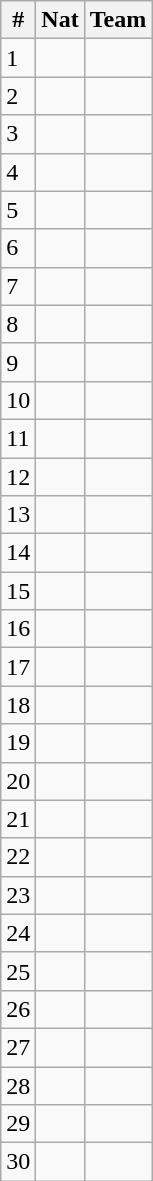<table class="wikitable sortable" font-size="90%">
<tr>
<th>#</th>
<th>Nat</th>
<th>Team</th>
</tr>
<tr>
<td>1</td>
<td></td>
<td></td>
</tr>
<tr>
<td>2</td>
<td></td>
<td></td>
</tr>
<tr>
<td>3</td>
<td></td>
<td></td>
</tr>
<tr>
<td>4</td>
<td></td>
<td><strong></strong></td>
</tr>
<tr>
<td>5</td>
<td></td>
<td><strong></strong></td>
</tr>
<tr>
<td>6</td>
<td></td>
<td><strong></strong></td>
</tr>
<tr>
<td>7</td>
<td></td>
<td><strong></strong></td>
</tr>
<tr>
<td>8</td>
<td></td>
<td><strong></strong></td>
</tr>
<tr>
<td>9</td>
<td></td>
<td></td>
</tr>
<tr>
<td>10</td>
<td></td>
<td></td>
</tr>
<tr>
<td>11</td>
<td></td>
<td><strong></strong></td>
</tr>
<tr>
<td>12</td>
<td></td>
<td></td>
</tr>
<tr>
<td>13</td>
<td></td>
<td></td>
</tr>
<tr>
<td>14</td>
<td></td>
<td></td>
</tr>
<tr>
<td>15</td>
<td></td>
<td></td>
</tr>
<tr>
<td>16</td>
<td></td>
<td></td>
</tr>
<tr>
<td>17</td>
<td></td>
<td></td>
</tr>
<tr>
<td>18</td>
<td></td>
<td></td>
</tr>
<tr>
<td>19</td>
<td></td>
<td><strong></strong></td>
</tr>
<tr>
<td>20</td>
<td></td>
<td></td>
</tr>
<tr>
<td>21</td>
<td></td>
<td></td>
</tr>
<tr>
<td>22</td>
<td></td>
<td></td>
</tr>
<tr>
<td>23</td>
<td></td>
<td></td>
</tr>
<tr>
<td>24</td>
<td></td>
<td></td>
</tr>
<tr>
<td>25</td>
<td></td>
<td></td>
</tr>
<tr>
<td>26</td>
<td></td>
<td></td>
</tr>
<tr>
<td>27</td>
<td></td>
<td></td>
</tr>
<tr>
<td>28</td>
<td></td>
<td><strong></strong></td>
</tr>
<tr>
<td>29</td>
<td></td>
<td></td>
</tr>
<tr>
<td>30</td>
<td></td>
<td></td>
</tr>
</table>
